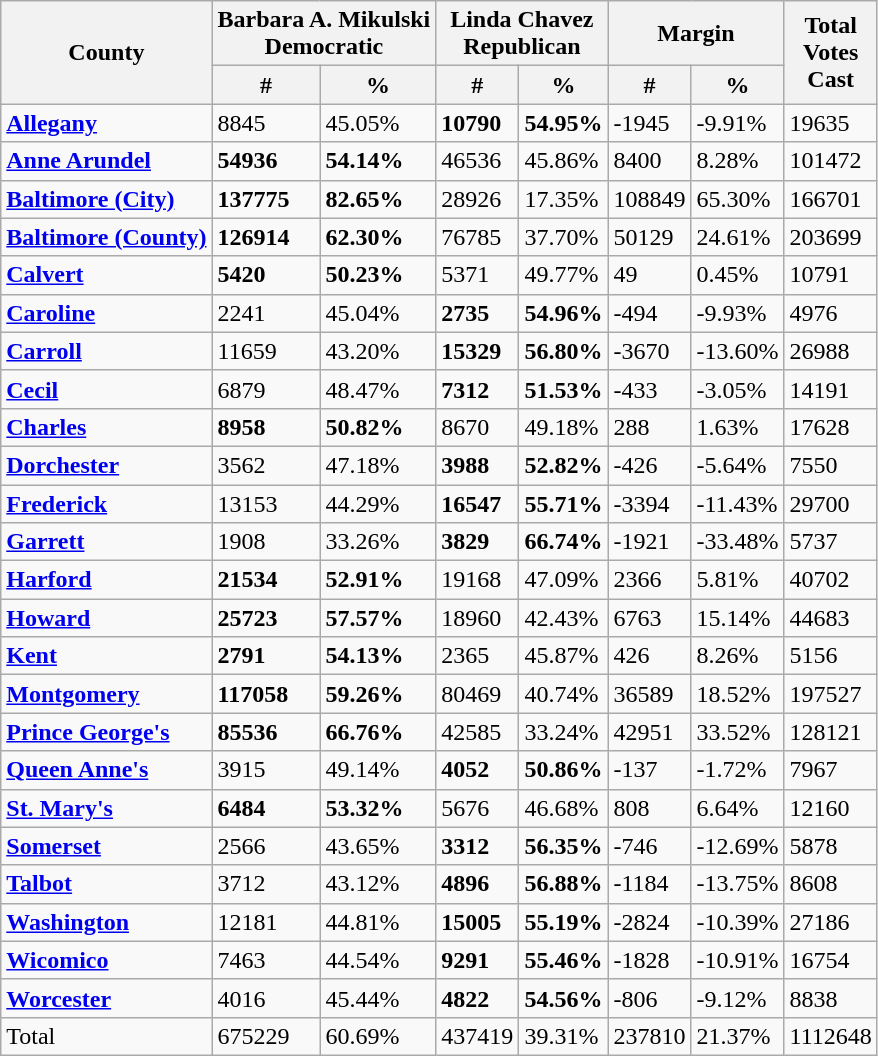<table class="wikitable sortable">
<tr>
<th rowspan="2">County</th>
<th colspan="2" >Barbara A. Mikulski<br>Democratic</th>
<th colspan="2" >Linda Chavez<br>Republican</th>
<th colspan="2">Margin</th>
<th rowspan="2">Total<br>Votes<br>Cast</th>
</tr>
<tr>
<th>#</th>
<th>%</th>
<th>#</th>
<th>%</th>
<th>#</th>
<th>%</th>
</tr>
<tr>
<td><strong><a href='#'>Allegany</a></strong></td>
<td>8845</td>
<td>45.05%</td>
<td><strong>10790</strong></td>
<td><strong>54.95%</strong></td>
<td>-1945</td>
<td>-9.91%</td>
<td>19635</td>
</tr>
<tr>
<td><strong><a href='#'>Anne Arundel</a></strong></td>
<td><strong>54936</strong></td>
<td><strong>54.14%</strong></td>
<td>46536</td>
<td>45.86%</td>
<td>8400</td>
<td>8.28%</td>
<td>101472</td>
</tr>
<tr>
<td><strong><a href='#'>Baltimore (City)</a></strong></td>
<td><strong>137775</strong></td>
<td><strong>82.65%</strong></td>
<td>28926</td>
<td>17.35%</td>
<td>108849</td>
<td>65.30%</td>
<td>166701</td>
</tr>
<tr>
<td><strong><a href='#'>Baltimore (County)</a></strong></td>
<td><strong>126914</strong></td>
<td><strong>62.30%</strong></td>
<td>76785</td>
<td>37.70%</td>
<td>50129</td>
<td>24.61%</td>
<td>203699</td>
</tr>
<tr>
<td><strong><a href='#'>Calvert</a></strong></td>
<td><strong>5420</strong></td>
<td><strong>50.23%</strong></td>
<td>5371</td>
<td>49.77%</td>
<td>49</td>
<td>0.45%</td>
<td>10791</td>
</tr>
<tr>
<td><strong><a href='#'>Caroline</a></strong></td>
<td>2241</td>
<td>45.04%</td>
<td><strong>2735</strong></td>
<td><strong>54.96%</strong></td>
<td>-494</td>
<td>-9.93%</td>
<td>4976</td>
</tr>
<tr>
<td><strong><a href='#'>Carroll</a></strong></td>
<td>11659</td>
<td>43.20%</td>
<td><strong>15329</strong></td>
<td><strong>56.80%</strong></td>
<td>-3670</td>
<td>-13.60%</td>
<td>26988</td>
</tr>
<tr>
<td><strong><a href='#'>Cecil</a></strong></td>
<td>6879</td>
<td>48.47%</td>
<td><strong>7312</strong></td>
<td><strong>51.53%</strong></td>
<td>-433</td>
<td>-3.05%</td>
<td>14191</td>
</tr>
<tr>
<td><strong><a href='#'>Charles</a></strong></td>
<td><strong>8958</strong></td>
<td><strong>50.82%</strong></td>
<td>8670</td>
<td>49.18%</td>
<td>288</td>
<td>1.63%</td>
<td>17628</td>
</tr>
<tr>
<td><strong><a href='#'>Dorchester</a></strong></td>
<td>3562</td>
<td>47.18%</td>
<td><strong>3988</strong></td>
<td><strong>52.82%</strong></td>
<td>-426</td>
<td>-5.64%</td>
<td>7550</td>
</tr>
<tr>
<td><strong><a href='#'>Frederick</a></strong></td>
<td>13153</td>
<td>44.29%</td>
<td><strong>16547</strong></td>
<td><strong>55.71%</strong></td>
<td>-3394</td>
<td>-11.43%</td>
<td>29700</td>
</tr>
<tr>
<td><strong><a href='#'>Garrett</a></strong></td>
<td>1908</td>
<td>33.26%</td>
<td><strong>3829</strong></td>
<td><strong>66.74%</strong></td>
<td>-1921</td>
<td>-33.48%</td>
<td>5737</td>
</tr>
<tr>
<td><strong><a href='#'>Harford</a></strong></td>
<td><strong>21534</strong></td>
<td><strong>52.91%</strong></td>
<td>19168</td>
<td>47.09%</td>
<td>2366</td>
<td>5.81%</td>
<td>40702</td>
</tr>
<tr>
<td><strong><a href='#'>Howard</a></strong></td>
<td><strong>25723</strong></td>
<td><strong>57.57%</strong></td>
<td>18960</td>
<td>42.43%</td>
<td>6763</td>
<td>15.14%</td>
<td>44683</td>
</tr>
<tr>
<td><strong><a href='#'>Kent</a></strong></td>
<td><strong>2791</strong></td>
<td><strong>54.13%</strong></td>
<td>2365</td>
<td>45.87%</td>
<td>426</td>
<td>8.26%</td>
<td>5156</td>
</tr>
<tr>
<td><strong><a href='#'>Montgomery</a></strong></td>
<td><strong>117058</strong></td>
<td><strong>59.26%</strong></td>
<td>80469</td>
<td>40.74%</td>
<td>36589</td>
<td>18.52%</td>
<td>197527</td>
</tr>
<tr>
<td><strong><a href='#'>Prince George's</a></strong></td>
<td><strong>85536</strong></td>
<td><strong>66.76%</strong></td>
<td>42585</td>
<td>33.24%</td>
<td>42951</td>
<td>33.52%</td>
<td>128121</td>
</tr>
<tr>
<td><strong><a href='#'>Queen Anne's</a></strong></td>
<td>3915</td>
<td>49.14%</td>
<td><strong>4052</strong></td>
<td><strong>50.86%</strong></td>
<td>-137</td>
<td>-1.72%</td>
<td>7967</td>
</tr>
<tr>
<td><strong><a href='#'>St. Mary's</a></strong></td>
<td><strong>6484</strong></td>
<td><strong>53.32%</strong></td>
<td>5676</td>
<td>46.68%</td>
<td>808</td>
<td>6.64%</td>
<td>12160</td>
</tr>
<tr>
<td><strong><a href='#'>Somerset</a></strong></td>
<td>2566</td>
<td>43.65%</td>
<td><strong>3312</strong></td>
<td><strong>56.35%</strong></td>
<td>-746</td>
<td>-12.69%</td>
<td>5878</td>
</tr>
<tr>
<td><strong><a href='#'>Talbot</a></strong></td>
<td>3712</td>
<td>43.12%</td>
<td><strong>4896</strong></td>
<td><strong>56.88%</strong></td>
<td>-1184</td>
<td>-13.75%</td>
<td>8608</td>
</tr>
<tr>
<td><strong><a href='#'>Washington</a></strong></td>
<td>12181</td>
<td>44.81%</td>
<td><strong>15005</strong></td>
<td><strong>55.19%</strong></td>
<td>-2824</td>
<td>-10.39%</td>
<td>27186</td>
</tr>
<tr>
<td><strong><a href='#'>Wicomico</a></strong></td>
<td>7463</td>
<td>44.54%</td>
<td><strong>9291</strong></td>
<td><strong>55.46%</strong></td>
<td>-1828</td>
<td>-10.91%</td>
<td>16754</td>
</tr>
<tr>
<td><strong><a href='#'>Worcester</a></strong></td>
<td>4016</td>
<td>45.44%</td>
<td><strong>4822</strong></td>
<td><strong>54.56%</strong></td>
<td>-806</td>
<td>-9.12%</td>
<td>8838</td>
</tr>
<tr>
<td>Total</td>
<td>675229</td>
<td>60.69%</td>
<td>437419</td>
<td>39.31%</td>
<td>237810</td>
<td>21.37%</td>
<td>1112648</td>
</tr>
</table>
